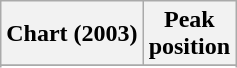<table class="wikitable plainrowheaders sortable" style="text-align:center;" border="1">
<tr>
<th scope="col">Chart (2003)</th>
<th scope="col">Peak<br>position</th>
</tr>
<tr>
</tr>
<tr>
</tr>
<tr>
</tr>
<tr>
</tr>
<tr>
</tr>
<tr>
</tr>
<tr>
</tr>
<tr>
</tr>
</table>
